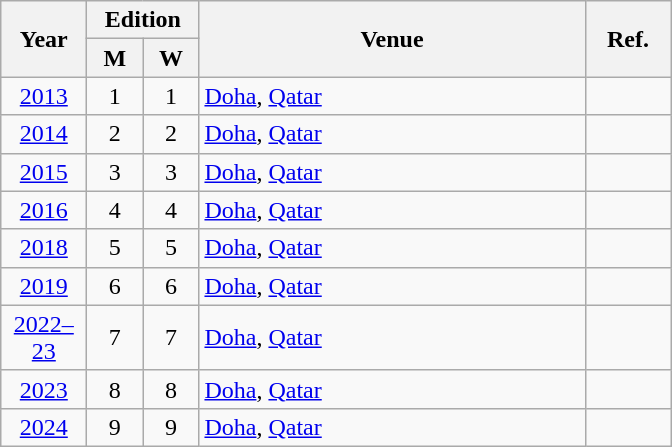<table class="wikitable" style="text-align:center;">
<tr>
<th rowspan=2 width=50>Year</th>
<th colspan=2>Edition</th>
<th rowspan=2 width=250>Venue</th>
<th rowspan=2 width=50>Ref.</th>
</tr>
<tr>
<th width=30>M</th>
<th width=30>W</th>
</tr>
<tr>
<td><a href='#'>2013</a></td>
<td>1</td>
<td>1</td>
<td align=left> <a href='#'>Doha</a>, <a href='#'>Qatar</a></td>
<td></td>
</tr>
<tr>
<td><a href='#'>2014</a></td>
<td>2</td>
<td>2</td>
<td align=left> <a href='#'>Doha</a>, <a href='#'>Qatar</a></td>
<td></td>
</tr>
<tr>
<td><a href='#'>2015</a></td>
<td>3</td>
<td>3</td>
<td align=left> <a href='#'>Doha</a>, <a href='#'>Qatar</a></td>
<td></td>
</tr>
<tr>
<td><a href='#'>2016</a></td>
<td>4</td>
<td>4</td>
<td align=left> <a href='#'>Doha</a>, <a href='#'>Qatar</a></td>
<td></td>
</tr>
<tr>
<td><a href='#'>2018</a></td>
<td>5</td>
<td>5</td>
<td align=left> <a href='#'>Doha</a>, <a href='#'>Qatar</a></td>
<td></td>
</tr>
<tr>
<td><a href='#'>2019</a></td>
<td>6</td>
<td>6</td>
<td align=left> <a href='#'>Doha</a>, <a href='#'>Qatar</a></td>
<td></td>
</tr>
<tr>
<td><a href='#'>2022–23</a></td>
<td>7</td>
<td>7</td>
<td align=left> <a href='#'>Doha</a>, <a href='#'>Qatar</a></td>
<td></td>
</tr>
<tr>
<td><a href='#'>2023</a></td>
<td>8</td>
<td>8</td>
<td align=left> <a href='#'>Doha</a>, <a href='#'>Qatar</a></td>
<td></td>
</tr>
<tr>
<td><a href='#'>2024</a></td>
<td>9</td>
<td>9</td>
<td align=left> <a href='#'>Doha</a>, <a href='#'>Qatar</a></td>
<td></td>
</tr>
</table>
